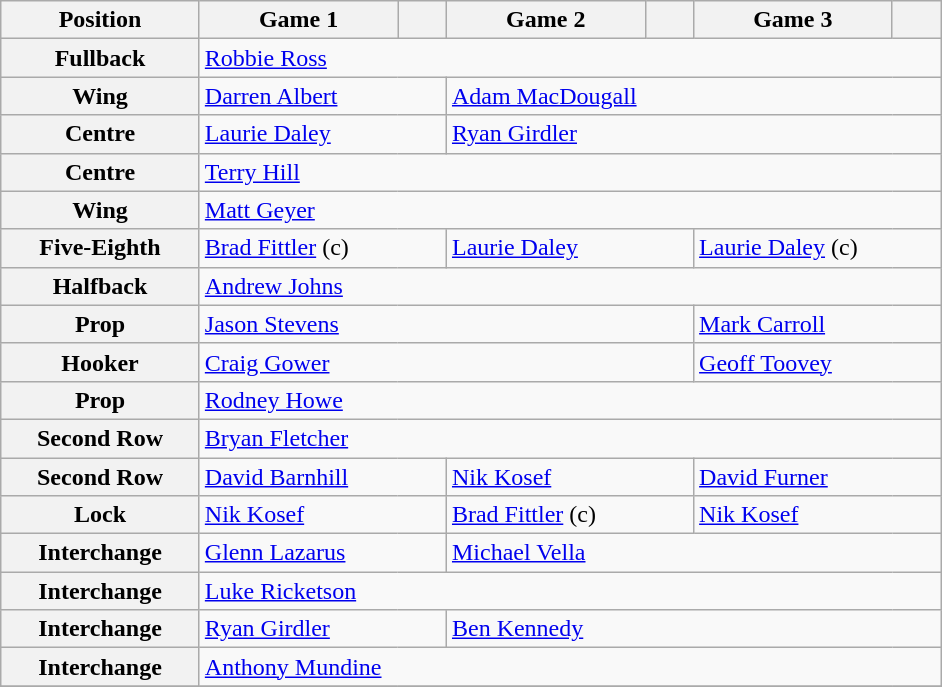<table class="wikitable">
<tr>
<th width="125">Position</th>
<th width="125">Game 1</th>
<th width="25"></th>
<th width="125">Game 2</th>
<th width="25"></th>
<th width="125">Game 3</th>
<th width="25"></th>
</tr>
<tr>
<th>Fullback</th>
<td colspan="6"> <a href='#'>Robbie Ross</a></td>
</tr>
<tr>
<th>Wing</th>
<td colspan="2"> <a href='#'>Darren Albert</a></td>
<td colspan="4"> <a href='#'>Adam MacDougall</a></td>
</tr>
<tr>
<th>Centre</th>
<td colspan="2"> <a href='#'>Laurie Daley</a></td>
<td colspan="4"> <a href='#'>Ryan Girdler</a></td>
</tr>
<tr>
<th>Centre</th>
<td colspan="6"> <a href='#'>Terry Hill</a></td>
</tr>
<tr>
<th>Wing</th>
<td colspan="6"> <a href='#'>Matt Geyer</a></td>
</tr>
<tr>
<th>Five-Eighth</th>
<td colspan="2"> <a href='#'>Brad Fittler</a> (c)</td>
<td colspan="2"> <a href='#'>Laurie Daley</a></td>
<td colspan="2"> <a href='#'>Laurie Daley</a> (c)</td>
</tr>
<tr>
<th>Halfback</th>
<td colspan="6"> <a href='#'>Andrew Johns</a></td>
</tr>
<tr>
<th>Prop</th>
<td colspan="4"> <a href='#'>Jason Stevens</a></td>
<td colspan="2"> <a href='#'>Mark Carroll</a></td>
</tr>
<tr>
<th>Hooker</th>
<td colspan="4"> <a href='#'>Craig Gower</a></td>
<td colspan="2"> <a href='#'>Geoff Toovey</a></td>
</tr>
<tr>
<th>Prop</th>
<td colspan="6"> <a href='#'>Rodney Howe</a></td>
</tr>
<tr>
<th>Second Row</th>
<td colspan="6"> <a href='#'>Bryan Fletcher</a></td>
</tr>
<tr>
<th>Second Row</th>
<td colspan="2"> <a href='#'>David Barnhill</a></td>
<td colspan="2"> <a href='#'>Nik Kosef</a></td>
<td colspan="2"> <a href='#'>David Furner</a></td>
</tr>
<tr>
<th>Lock</th>
<td colspan="2"> <a href='#'>Nik Kosef</a></td>
<td colspan="2"> <a href='#'>Brad Fittler</a> (c)</td>
<td colspan="2"> <a href='#'>Nik Kosef</a></td>
</tr>
<tr>
<th>Interchange</th>
<td colspan="2"> <a href='#'>Glenn Lazarus</a></td>
<td colspan="4"> <a href='#'>Michael Vella</a></td>
</tr>
<tr>
<th>Interchange</th>
<td colspan="6"> <a href='#'>Luke Ricketson</a></td>
</tr>
<tr>
<th>Interchange</th>
<td colspan="2"> <a href='#'>Ryan Girdler</a></td>
<td colspan="4"> <a href='#'>Ben Kennedy</a></td>
</tr>
<tr>
<th>Interchange</th>
<td colspan="6"> <a href='#'>Anthony Mundine</a></td>
</tr>
<tr>
</tr>
</table>
